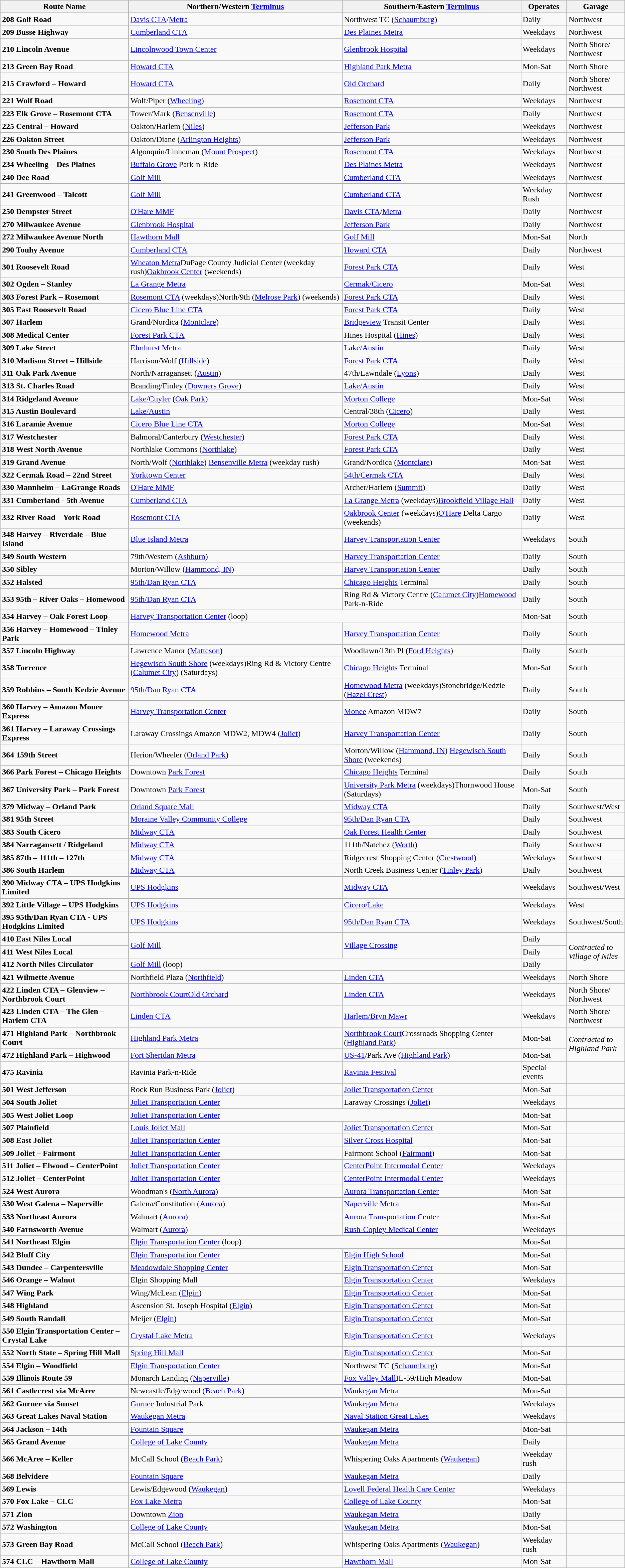<table class="wikitable sortable">
<tr>
<th>Route Name</th>
<th class="unsortable">Northern/Western <a href='#'>Terminus</a></th>
<th class=unsortable>Southern/Eastern <a href='#'>Terminus</a></th>
<th>Operates</th>
<th>Garage</th>
</tr>
<tr>
<td><strong>208 Golf Road</strong></td>
<td>  <a href='#'>Davis CTA</a>/<a href='#'>Metra</a></td>
<td>Northwest TC (<a href='#'>Schaumburg</a>)</td>
<td>Daily</td>
<td>Northwest</td>
</tr>
<tr>
<td><strong>209 Busse Highway</strong></td>
<td> <a href='#'>Cumberland CTA</a></td>
<td> <a href='#'>Des Plaines Metra</a></td>
<td>Weekdays</td>
<td>Northwest</td>
</tr>
<tr>
<td><strong>210 Lincoln Avenue</strong></td>
<td><a href='#'>Lincolnwood Town Center</a></td>
<td><a href='#'>Glenbrook Hospital</a></td>
<td>Weekdays</td>
<td>North Shore/<br>Northwest</td>
</tr>
<tr>
<td><strong>213 Green Bay Road</strong></td>
<td> <a href='#'>Howard CTA</a></td>
<td> <a href='#'>Highland Park Metra</a></td>
<td>Mon-Sat</td>
<td>North Shore</td>
</tr>
<tr>
<td><strong>215 Crawford – Howard</strong></td>
<td> <a href='#'>Howard CTA</a></td>
<td><a href='#'>Old Orchard</a></td>
<td>Daily</td>
<td>North Shore/<br>Northwest</td>
</tr>
<tr>
<td><strong>221 Wolf Road</strong></td>
<td>Wolf/Piper (<a href='#'>Wheeling</a>)</td>
<td> <a href='#'>Rosemont CTA</a></td>
<td>Weekdays</td>
<td>Northwest</td>
</tr>
<tr>
<td><strong>223 Elk Grove – Rosemont CTA</strong></td>
<td>Tower/Mark (<a href='#'>Bensenville</a>)</td>
<td> <a href='#'>Rosemont CTA</a></td>
<td>Daily</td>
<td>Northwest</td>
</tr>
<tr>
<td><strong>225 Central – Howard</strong></td>
<td>Oakton/Harlem (<a href='#'>Niles</a>)</td>
<td>  <a href='#'>Jefferson Park</a></td>
<td>Weekdays</td>
<td>Northwest</td>
</tr>
<tr>
<td><strong>226 Oakton Street</strong></td>
<td>Oakton/Diane (<a href='#'>Arlington Heights</a>)</td>
<td>  <a href='#'>Jefferson Park</a></td>
<td>Weekdays</td>
<td>Northwest</td>
</tr>
<tr>
<td><strong>230 South Des Plaines</strong></td>
<td>Algonquin/Linneman (<a href='#'>Mount Prospect</a>)</td>
<td> <a href='#'>Rosemont CTA</a></td>
<td>Weekdays</td>
<td>Northwest</td>
</tr>
<tr>
<td><strong>234 Wheeling – Des Plaines</strong></td>
<td><a href='#'>Buffalo Grove</a> Park-n-Ride</td>
<td> <a href='#'>Des Plaines Metra</a></td>
<td>Weekdays</td>
<td>Northwest</td>
</tr>
<tr>
<td><strong>240 Dee Road</strong></td>
<td><a href='#'>Golf Mill</a></td>
<td> <a href='#'>Cumberland CTA</a></td>
<td>Weekdays</td>
<td>Northwest</td>
</tr>
<tr>
<td><strong>241 Greenwood – Talcott</strong></td>
<td><a href='#'>Golf Mill</a></td>
<td> <a href='#'>Cumberland CTA</a></td>
<td>Weekday Rush</td>
<td>Northwest</td>
</tr>
<tr>
<td><strong>250 Dempster Street</strong></td>
<td>  <a href='#'>O'Hare MMF</a></td>
<td>  <a href='#'>Davis CTA</a>/<a href='#'>Metra</a></td>
<td>Daily</td>
<td>Northwest</td>
</tr>
<tr>
<td><strong>270 Milwaukee Avenue</strong></td>
<td><a href='#'>Glenbrook Hospital</a></td>
<td>  <a href='#'>Jefferson Park</a></td>
<td>Daily</td>
<td>Northwest</td>
</tr>
<tr>
<td><strong>272 Milwaukee Avenue North</strong></td>
<td><a href='#'>Hawthorn Mall</a></td>
<td><a href='#'>Golf Mill</a></td>
<td>Mon-Sat</td>
<td>North<br></td>
</tr>
<tr>
<td><strong>290 Touhy Avenue</strong></td>
<td> <a href='#'>Cumberland CTA</a></td>
<td> <a href='#'>Howard CTA</a></td>
<td>Daily</td>
<td>Northwest</td>
</tr>
<tr>
<td><strong>301 Roosevelt Road</strong></td>
<td> <a href='#'>Wheaton Metra</a>DuPage County Judicial Center (weekday rush)<a href='#'>Oakbrook Center</a> (weekends)</td>
<td> <a href='#'>Forest Park CTA</a></td>
<td>Daily</td>
<td>West</td>
</tr>
<tr>
<td><strong>302 Ogden – Stanley</strong></td>
<td>  <a href='#'>La Grange Metra</a></td>
<td> <a href='#'>Cermak/Cicero</a></td>
<td>Mon-Sat</td>
<td>West</td>
</tr>
<tr>
<td><strong>303 Forest Park – Rosemont</strong></td>
<td> <a href='#'>Rosemont CTA</a> (weekdays)North/9th (<a href='#'>Melrose Park</a>) (weekends)</td>
<td> <a href='#'>Forest Park CTA</a></td>
<td>Daily</td>
<td>West</td>
</tr>
<tr>
<td><strong>305 East Roosevelt Road</strong></td>
<td> <a href='#'>Cicero Blue Line CTA</a></td>
<td> <a href='#'>Forest Park CTA</a></td>
<td>Daily</td>
<td>West</td>
</tr>
<tr>
<td><strong>307 Harlem</strong></td>
<td>Grand/Nordica (<a href='#'>Montclare</a>)</td>
<td><a href='#'>Bridgeview</a> Transit Center</td>
<td>Daily</td>
<td>West</td>
</tr>
<tr>
<td><strong>308 Medical Center</strong></td>
<td> <a href='#'>Forest Park CTA</a></td>
<td>Hines Hospital (<a href='#'>Hines</a>)</td>
<td>Daily</td>
<td>West</td>
</tr>
<tr>
<td><strong>309 Lake Street</strong></td>
<td> <a href='#'>Elmhurst Metra</a></td>
<td> <a href='#'>Lake/Austin</a></td>
<td>Daily</td>
<td>West</td>
</tr>
<tr>
<td><strong>310 Madison Street – Hillside</strong></td>
<td>Harrison/Wolf (<a href='#'>Hillside</a>)</td>
<td> <a href='#'>Forest Park CTA</a></td>
<td>Daily</td>
<td>West</td>
</tr>
<tr>
<td><strong>311 Oak Park Avenue</strong></td>
<td>North/Narragansett (<a href='#'>Austin</a>)</td>
<td>47th/Lawndale (<a href='#'>Lyons</a>)</td>
<td>Daily</td>
<td>West</td>
</tr>
<tr>
<td><strong>313 St. Charles Road</strong></td>
<td>Branding/Finley (<a href='#'>Downers Grove</a>)</td>
<td> <a href='#'>Lake/Austin</a></td>
<td>Daily</td>
<td>West</td>
</tr>
<tr>
<td><strong>314 Ridgeland Avenue</strong></td>
<td> <a href='#'>Lake/Cuyler</a> (<a href='#'>Oak Park</a>)</td>
<td><a href='#'>Morton College</a></td>
<td>Mon-Sat</td>
<td>West</td>
</tr>
<tr>
<td><strong>315 Austin Boulevard</strong></td>
<td> <a href='#'>Lake/Austin</a></td>
<td>Central/38th (<a href='#'>Cicero</a>)</td>
<td>Daily</td>
<td>West</td>
</tr>
<tr>
<td><strong>316 Laramie Avenue</strong></td>
<td> <a href='#'>Cicero Blue Line CTA</a></td>
<td><a href='#'>Morton College</a></td>
<td>Mon-Sat</td>
<td>West</td>
</tr>
<tr>
<td><strong>317 Westchester</strong></td>
<td>Balmoral/Canterbury (<a href='#'>Westchester</a>)</td>
<td> <a href='#'>Forest Park CTA</a></td>
<td>Daily</td>
<td>West</td>
</tr>
<tr>
<td><strong>318 West North Avenue</strong></td>
<td>Northlake Commons (<a href='#'>Northlake</a>)</td>
<td> <a href='#'>Forest Park CTA</a></td>
<td>Daily</td>
<td>West</td>
</tr>
<tr>
<td><strong>319 Grand Avenue</strong></td>
<td>North/Wolf (<a href='#'>Northlake</a>) <a href='#'>Bensenville Metra</a> (weekday rush)</td>
<td>Grand/Nordica (<a href='#'>Montclare</a>)</td>
<td>Mon-Sat</td>
<td>West</td>
</tr>
<tr>
<td><strong>322 Cermak Road – 22nd Street</strong></td>
<td><a href='#'>Yorktown Center</a></td>
<td> <a href='#'>54th/Cermak CTA</a></td>
<td>Daily</td>
<td>West</td>
</tr>
<tr>
<td><strong>330 Mannheim – LaGrange Roads</strong></td>
<td>  <a href='#'>O'Hare MMF</a></td>
<td>Archer/Harlem (<a href='#'>Summit</a>)</td>
<td>Daily</td>
<td>West</td>
</tr>
<tr>
<td><strong>331 Cumberland - 5th Avenue</strong></td>
<td> <a href='#'>Cumberland CTA</a></td>
<td>  <a href='#'>La Grange Metra</a> (weekdays)<a href='#'>Brookfield Village Hall</a></td>
<td>Daily</td>
<td>West</td>
</tr>
<tr>
<td><strong>332 River Road – York Road</strong></td>
<td> <a href='#'>Rosemont CTA</a></td>
<td><a href='#'>Oakbrook Center</a> (weekdays)<a href='#'>O'Hare</a> Delta Cargo (weekends)</td>
<td>Daily</td>
<td>West</td>
</tr>
<tr>
<td><strong>348 Harvey – Riverdale – Blue Island</strong></td>
<td> <a href='#'>Blue Island Metra</a></td>
<td> <a href='#'>Harvey Transportation Center</a></td>
<td>Weekdays</td>
<td>South</td>
</tr>
<tr>
<td><strong>349 South Western</strong></td>
<td>79th/Western (<a href='#'>Ashburn</a>)</td>
<td> <a href='#'>Harvey Transportation Center</a></td>
<td>Daily</td>
<td>South</td>
</tr>
<tr>
<td><strong>350 Sibley</strong></td>
<td>Morton/Willow (<a href='#'>Hammond, IN</a>)</td>
<td> <a href='#'>Harvey Transportation Center</a></td>
<td>Daily</td>
<td>South</td>
</tr>
<tr>
<td><strong>352 Halsted</strong></td>
<td> <a href='#'>95th/Dan Ryan CTA</a></td>
<td><a href='#'>Chicago Heights</a> Terminal</td>
<td>Daily</td>
<td>South</td>
</tr>
<tr>
<td><strong>353 95th – River Oaks – Homewood</strong></td>
<td> <a href='#'>95th/Dan Ryan CTA</a></td>
<td>Ring Rd & Victory Centre (<a href='#'>Calumet City</a>)<a href='#'>Homewood</a> Park-n-Ride</td>
<td>Daily</td>
<td>South</td>
</tr>
<tr>
<td><strong>354 Harvey – Oak Forest Loop</strong></td>
<td colspan=2> <a href='#'>Harvey Transportation Center</a> (loop)</td>
<td>Mon-Sat</td>
<td>South</td>
</tr>
<tr>
<td><strong>356 Harvey – Homewood – Tinley Park</strong></td>
<td>  <a href='#'>Homewood Metra</a></td>
<td> <a href='#'>Harvey Transportation Center</a></td>
<td>Daily</td>
<td>South</td>
</tr>
<tr>
<td><strong>357 Lincoln Highway</strong></td>
<td>Lawrence Manor (<a href='#'>Matteson</a>)</td>
<td>Woodlawn/13th Pl (<a href='#'>Ford Heights</a>)</td>
<td>Daily</td>
<td>South</td>
</tr>
<tr>
<td><strong>358 Torrence</strong></td>
<td> <a href='#'>Hegewisch South Shore</a> (weekdays)Ring Rd & Victory Centre (<a href='#'>Calumet City</a>) (Saturdays)</td>
<td><a href='#'>Chicago Heights</a> Terminal</td>
<td>Mon-Sat</td>
<td>South</td>
</tr>
<tr>
<td><strong>359 Robbins – South Kedzie Avenue</strong></td>
<td> <a href='#'>95th/Dan Ryan CTA</a></td>
<td>  <a href='#'>Homewood Metra</a> (weekdays)Stonebridge/Kedzie (<a href='#'>Hazel Crest</a>)</td>
<td>Daily</td>
<td>South</td>
</tr>
<tr>
<td><strong>360 Harvey – Amazon Monee Express</strong></td>
<td> <a href='#'>Harvey Transportation Center</a></td>
<td><a href='#'>Monee</a> Amazon MDW7</td>
<td>Daily</td>
<td>South</td>
</tr>
<tr>
<td><strong>361 Harvey – Laraway Crossings Express</strong></td>
<td>Laraway Crossings Amazon MDW2, MDW4 (<a href='#'>Joliet</a>)</td>
<td> <a href='#'>Harvey Transportation Center</a></td>
<td>Daily</td>
<td>South</td>
</tr>
<tr>
<td><strong>364 159th Street</strong></td>
<td>Herion/Wheeler (<a href='#'>Orland Park</a>)</td>
<td>Morton/Willow (<a href='#'>Hammond, IN</a>) <a href='#'>Hegewisch South Shore</a> (weekends)</td>
<td>Daily</td>
<td>South</td>
</tr>
<tr>
<td><strong>366 Park Forest – Chicago Heights</strong></td>
<td>Downtown <a href='#'>Park Forest</a></td>
<td><a href='#'>Chicago Heights</a> Terminal</td>
<td>Daily</td>
<td>South</td>
</tr>
<tr>
<td><strong>367 University Park – Park Forest</strong></td>
<td>Downtown <a href='#'>Park Forest</a></td>
<td> <a href='#'>University Park Metra</a> (weekdays)Thornwood House (Saturdays)</td>
<td>Mon-Sat</td>
<td>South</td>
</tr>
<tr>
<td><strong>379 Midway – Orland Park</strong></td>
<td><a href='#'>Orland Square Mall</a></td>
<td>  <a href='#'>Midway CTA</a></td>
<td>Daily</td>
<td>Southwest/West</td>
</tr>
<tr>
<td><strong>381 95th Street</strong></td>
<td><a href='#'>Moraine Valley Community College</a></td>
<td> <a href='#'>95th/Dan Ryan CTA</a></td>
<td>Daily</td>
<td>Southwest</td>
</tr>
<tr>
<td><strong>383 South Cicero</strong></td>
<td>  <a href='#'>Midway CTA</a></td>
<td><a href='#'>Oak Forest Health Center</a></td>
<td>Daily</td>
<td>Southwest</td>
</tr>
<tr>
<td><strong>384 Narragansett / Ridgeland</strong></td>
<td>  <a href='#'>Midway CTA</a></td>
<td>111th/Natchez (<a href='#'>Worth</a>)</td>
<td>Daily</td>
<td>Southwest</td>
</tr>
<tr>
<td><strong>385 87th – 111th – 127th</strong></td>
<td>  <a href='#'>Midway CTA</a></td>
<td>Ridgecrest Shopping Center (<a href='#'>Crestwood</a>)</td>
<td>Weekdays</td>
<td>Southwest</td>
</tr>
<tr>
<td><strong>386 South Harlem</strong></td>
<td>  <a href='#'>Midway CTA</a></td>
<td>North Creek Business Center (<a href='#'>Tinley Park</a>)</td>
<td>Daily</td>
<td>Southwest<br></td>
</tr>
<tr>
<td><strong>390 Midway CTA – UPS Hodgkins Limited</strong></td>
<td><a href='#'>UPS Hodgkins</a></td>
<td>  <a href='#'>Midway CTA</a></td>
<td>Weekdays</td>
<td>Southwest/West</td>
</tr>
<tr>
<td><strong>392 Little Village – UPS Hodgkins</strong></td>
<td><a href='#'>UPS Hodgkins</a></td>
<td> <a href='#'>Cicero/Lake</a></td>
<td>Weekdays</td>
<td>West</td>
</tr>
<tr>
<td><strong>395 95th/Dan Ryan CTA - UPS Hodgkins Limited</strong></td>
<td><a href='#'>UPS Hodgkins</a></td>
<td> <a href='#'>95th/Dan Ryan CTA</a></td>
<td>Weekdays</td>
<td>Southwest/South</td>
</tr>
<tr>
<td><strong>410 East Niles Local</strong></td>
<td rowspan=2><a href='#'>Golf Mill</a></td>
<td rowspan="2"><a href='#'>Village Crossing</a></td>
<td>Daily</td>
<td rowspan="3"><em>Contracted to<br>Village of Niles</em></td>
</tr>
<tr>
<td><strong>411 West Niles Local</strong></td>
<td>Daily</td>
</tr>
<tr>
<td><strong>412 North Niles Circulator</strong></td>
<td colspan="2"><a href='#'>Golf Mill</a> (loop)</td>
<td>Daily</td>
</tr>
<tr>
<td><strong>421 Wilmette Avenue</strong></td>
<td>Northfield Plaza (<a href='#'>Northfield</a>)</td>
<td> <a href='#'>Linden CTA</a></td>
<td>Weekdays</td>
<td>North Shore</td>
</tr>
<tr>
<td><strong>422 Linden CTA – Glenview – Northbrook Court</strong></td>
<td><a href='#'>Northbrook Court</a><a href='#'>Old Orchard</a></td>
<td> <a href='#'>Linden CTA</a></td>
<td>Weekdays</td>
<td>North Shore/<br>Northwest</td>
</tr>
<tr>
<td><strong>423 Linden CTA – The Glen – Harlem CTA</strong></td>
<td> <a href='#'>Linden CTA</a></td>
<td> <a href='#'>Harlem/Bryn Mawr</a></td>
<td>Weekdays</td>
<td>North Shore/<br>Northwest</td>
</tr>
<tr>
<td><strong>471 Highland Park – Northbrook Court</strong></td>
<td> <a href='#'>Highland Park Metra</a></td>
<td><a href='#'>Northbrook Court</a>Crossroads Shopping Center (<a href='#'>Highland Park</a>)</td>
<td>Mon-Sat</td>
<td rowspan=2><em>Contracted to<br>Highland Park</em></td>
</tr>
<tr>
<td><strong>472 Highland Park – Highwood</strong></td>
<td> <a href='#'>Fort Sheridan Metra</a></td>
<td><a href='#'>US-41</a>/Park Ave (<a href='#'>Highland Park</a>)</td>
<td>Mon-Sat</td>
</tr>
<tr>
<td><strong>475 Ravinia</strong></td>
<td>Ravinia Park-n-Ride</td>
<td><a href='#'>Ravinia Festival</a></td>
<td>Special events</td>
<td></td>
</tr>
<tr>
<td><strong>501 West Jefferson</strong></td>
<td>Rock Run Business Park (<a href='#'>Joliet</a>)</td>
<td>  <a href='#'>Joliet Transportation Center</a></td>
<td>Mon-Sat</td>
<td></td>
</tr>
<tr>
<td><strong>504 South Joliet</strong></td>
<td>  <a href='#'>Joliet Transportation Center</a></td>
<td>Laraway Crossings (<a href='#'>Joliet</a>)</td>
<td>Weekdays</td>
<td></td>
</tr>
<tr>
<td><strong>505 West Joliet Loop</strong></td>
<td colspan=2>  <a href='#'>Joliet Transportation Center</a></td>
<td>Mon-Sat</td>
<td></td>
</tr>
<tr>
<td><strong>507 Plainfield</strong></td>
<td><a href='#'>Louis Joliet Mall</a></td>
<td>  <a href='#'>Joliet Transportation Center</a></td>
<td>Mon-Sat</td>
<td></td>
</tr>
<tr>
<td><strong>508 East Joliet</strong></td>
<td>  <a href='#'>Joliet Transportation Center</a></td>
<td><a href='#'>Silver Cross Hospital</a></td>
<td>Mon-Sat</td>
<td></td>
</tr>
<tr>
<td><strong>509 Joliet – Fairmont</strong></td>
<td>  <a href='#'>Joliet Transportation Center</a></td>
<td>Fairmont School  (<a href='#'>Fairmont</a>)</td>
<td>Mon-Sat</td>
<td></td>
</tr>
<tr>
<td><strong>511 Joliet – Elwood – CenterPoint</strong></td>
<td>  <a href='#'>Joliet Transportation Center</a></td>
<td><a href='#'>CenterPoint Intermodal Center</a></td>
<td>Weekdays</td>
<td></td>
</tr>
<tr>
<td><strong>512 Joliet – CenterPoint</strong></td>
<td>  <a href='#'>Joliet Transportation Center</a></td>
<td><a href='#'>CenterPoint Intermodal Center</a></td>
<td>Weekdays</td>
<td></td>
</tr>
<tr>
<td><strong>524 West Aurora</strong></td>
<td>Woodman's (<a href='#'>North Aurora</a>)</td>
<td> <a href='#'>Aurora Transportation Center</a></td>
<td>Mon-Sat</td>
<td></td>
</tr>
<tr>
<td><strong>530 West Galena – Naperville</strong></td>
<td>Galena/Constitution (<a href='#'>Aurora</a>)</td>
<td>  <a href='#'>Naperville Metra</a></td>
<td>Mon-Sat</td>
<td></td>
</tr>
<tr>
<td><strong>533 Northeast Aurora</strong></td>
<td>Walmart (<a href='#'>Aurora</a>)</td>
<td> <a href='#'>Aurora Transportation Center</a></td>
<td>Mon-Sat</td>
<td></td>
</tr>
<tr>
<td><strong>540 Farnsworth Avenue</strong></td>
<td>Walmart (<a href='#'>Aurora</a>)</td>
<td><a href='#'>Rush-Copley Medical Center</a></td>
<td>Weekdays</td>
<td></td>
</tr>
<tr>
<td><strong>541 Northeast Elgin</strong></td>
<td colspan=2> <a href='#'>Elgin Transportation Center</a> (loop)</td>
<td>Mon-Sat</td>
<td></td>
</tr>
<tr>
<td><strong>542 Bluff City</strong></td>
<td> <a href='#'>Elgin Transportation Center</a></td>
<td><a href='#'>Elgin High School</a></td>
<td>Mon-Sat</td>
<td></td>
</tr>
<tr>
<td><strong>543 Dundee – Carpentersville</strong></td>
<td><a href='#'>Meadowdale Shopping Center</a></td>
<td> <a href='#'>Elgin Transportation Center</a></td>
<td>Mon-Sat</td>
<td></td>
</tr>
<tr>
<td><strong>546 Orange – Walnut</strong></td>
<td>Elgin Shopping Mall</td>
<td> <a href='#'>Elgin Transportation Center</a></td>
<td>Weekdays</td>
<td></td>
</tr>
<tr>
<td><strong>547 Wing Park</strong></td>
<td>Wing/McLean (<a href='#'>Elgin</a>)</td>
<td> <a href='#'>Elgin Transportation Center</a></td>
<td>Mon-Sat</td>
<td></td>
</tr>
<tr>
<td><strong>548 Highland</strong></td>
<td>Ascension St. Joseph Hospital (<a href='#'>Elgin</a>)</td>
<td> <a href='#'>Elgin Transportation Center</a></td>
<td>Mon-Sat</td>
<td></td>
</tr>
<tr>
<td><strong>549 South Randall</strong></td>
<td>Meijer  (<a href='#'>Elgin</a>)</td>
<td> <a href='#'>Elgin Transportation Center</a></td>
<td>Mon-Sat</td>
<td></td>
</tr>
<tr>
<td><strong>550 Elgin Transportation Center – Crystal Lake</strong></td>
<td> <a href='#'>Crystal Lake Metra</a></td>
<td> <a href='#'>Elgin Transportation Center</a></td>
<td>Weekdays</td>
<td></td>
</tr>
<tr>
<td><strong>552 North State – Spring Hill Mall</strong></td>
<td><a href='#'>Spring Hill Mall</a></td>
<td> <a href='#'>Elgin Transportation Center</a></td>
<td>Mon-Sat</td>
<td></td>
</tr>
<tr>
<td><strong>554 Elgin – Woodfield</strong></td>
<td> <a href='#'>Elgin Transportation Center</a></td>
<td>Northwest TC (<a href='#'>Schaumburg</a>)</td>
<td>Mon-Sat</td>
<td></td>
</tr>
<tr>
<td><strong>559 Illinois Route 59</strong></td>
<td>Monarch Landing (<a href='#'>Naperville</a>)</td>
<td><a href='#'>Fox Valley Mall</a>IL-59/High Meadow</td>
<td>Mon-Sat</td>
<td></td>
</tr>
<tr>
<td><strong>561 Castlecrest via McAree</strong></td>
<td>Newcastle/Edgewood  (<a href='#'>Beach Park</a>)</td>
<td> <a href='#'>Waukegan Metra</a></td>
<td>Mon-Sat</td>
<td></td>
</tr>
<tr>
<td><strong>562 Gurnee via Sunset</strong></td>
<td><a href='#'>Gurnee</a> Industrial Park</td>
<td> <a href='#'>Waukegan Metra</a></td>
<td>Weekdays</td>
<td></td>
</tr>
<tr>
<td><strong>563 Great Lakes Naval Station</strong></td>
<td> <a href='#'>Waukegan Metra</a></td>
<td><a href='#'>Naval Station Great Lakes</a></td>
<td>Weekdays</td>
<td></td>
</tr>
<tr>
<td><strong>564 Jackson – 14th</strong></td>
<td><a href='#'>Fountain Square</a></td>
<td> <a href='#'>Waukegan Metra</a></td>
<td>Mon-Sat</td>
<td></td>
</tr>
<tr>
<td><strong>565 Grand Avenue</strong></td>
<td><a href='#'>College of Lake County</a></td>
<td> <a href='#'>Waukegan Metra</a></td>
<td>Daily</td>
<td></td>
</tr>
<tr>
<td><strong>566 McAree – Keller</strong></td>
<td>McCall School (<a href='#'>Beach Park</a>)</td>
<td>Whispering Oaks Apartments (<a href='#'>Waukegan</a>)</td>
<td>Weekday rush</td>
<td></td>
</tr>
<tr>
<td><strong>568 Belvidere</strong></td>
<td><a href='#'>Fountain Square</a></td>
<td> <a href='#'>Waukegan Metra</a></td>
<td>Daily</td>
<td></td>
</tr>
<tr>
<td><strong>569 Lewis</strong></td>
<td>Lewis/Edgewood (<a href='#'>Waukegan</a>)</td>
<td><a href='#'>Lovell Federal Health Care Center</a></td>
<td>Weekdays</td>
<td></td>
</tr>
<tr>
<td><strong>570 Fox Lake – CLC</strong></td>
<td> <a href='#'>Fox Lake Metra</a></td>
<td><a href='#'>College of Lake County</a></td>
<td>Mon-Sat</td>
<td></td>
</tr>
<tr>
<td><strong>571 Zion</strong></td>
<td>Downtown <a href='#'>Zion</a></td>
<td> <a href='#'>Waukegan Metra</a></td>
<td>Daily</td>
<td></td>
</tr>
<tr>
<td><strong>572 Washington</strong></td>
<td><a href='#'>College of Lake County</a></td>
<td> <a href='#'>Waukegan Metra</a></td>
<td>Mon-Sat</td>
<td></td>
</tr>
<tr>
<td><strong>573 Green Bay Road</strong></td>
<td>McCall School (<a href='#'>Beach Park</a>)</td>
<td>Whispering Oaks Apartments (<a href='#'>Waukegan</a>)</td>
<td>Weekday rush</td>
<td></td>
</tr>
<tr>
<td><strong>574 CLC – Hawthorn Mall</strong></td>
<td><a href='#'>College of Lake County</a></td>
<td><a href='#'>Hawthorn Mall</a></td>
<td>Mon-Sat</td>
<td></td>
</tr>
</table>
